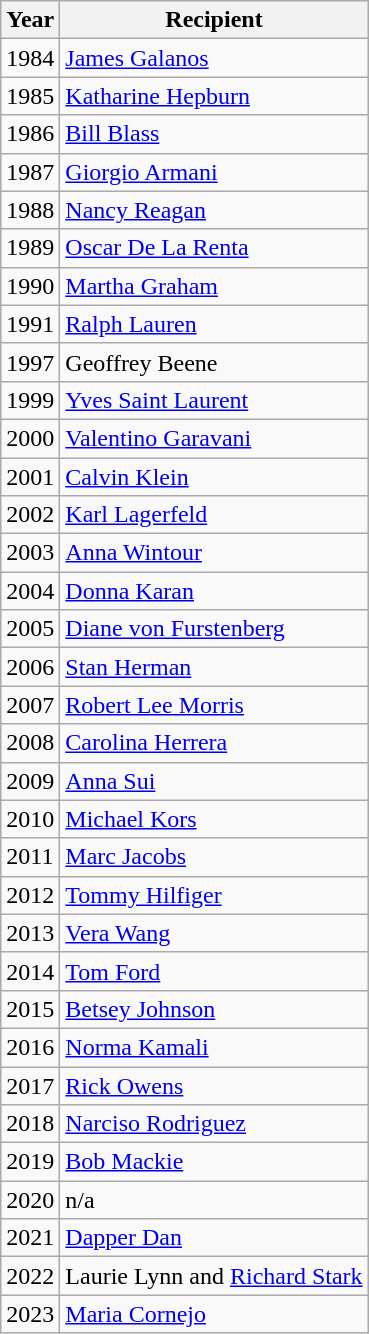<table class="wikitable">
<tr>
<th>Year</th>
<th>Recipient</th>
</tr>
<tr>
<td>1984</td>
<td><a href='#'>James Galanos</a></td>
</tr>
<tr>
<td>1985</td>
<td><a href='#'>Katharine Hepburn</a></td>
</tr>
<tr>
<td>1986</td>
<td><a href='#'>Bill Blass</a></td>
</tr>
<tr>
<td>1987</td>
<td><a href='#'>Giorgio Armani</a></td>
</tr>
<tr>
<td>1988</td>
<td><a href='#'>Nancy Reagan</a></td>
</tr>
<tr>
<td>1989</td>
<td><a href='#'>Oscar De La Renta</a></td>
</tr>
<tr>
<td>1990</td>
<td><a href='#'>Martha Graham</a></td>
</tr>
<tr>
<td>1991</td>
<td><a href='#'>Ralph Lauren</a></td>
</tr>
<tr>
<td>1997</td>
<td>Geoffrey Beene</td>
</tr>
<tr>
<td>1999</td>
<td><a href='#'>Yves Saint Laurent</a></td>
</tr>
<tr>
<td>2000</td>
<td><a href='#'>Valentino Garavani</a></td>
</tr>
<tr>
<td>2001</td>
<td><a href='#'>Calvin Klein</a></td>
</tr>
<tr>
<td>2002</td>
<td><a href='#'>Karl Lagerfeld</a></td>
</tr>
<tr>
<td>2003</td>
<td><a href='#'>Anna Wintour</a></td>
</tr>
<tr>
<td>2004</td>
<td><a href='#'>Donna Karan</a></td>
</tr>
<tr>
<td>2005</td>
<td><a href='#'>Diane von Furstenberg</a></td>
</tr>
<tr>
<td>2006</td>
<td><a href='#'>Stan Herman</a></td>
</tr>
<tr>
<td>2007</td>
<td><a href='#'>Robert Lee Morris</a></td>
</tr>
<tr>
<td>2008</td>
<td><a href='#'>Carolina Herrera</a></td>
</tr>
<tr>
<td>2009</td>
<td><a href='#'>Anna Sui</a></td>
</tr>
<tr>
<td>2010</td>
<td><a href='#'>Michael Kors</a></td>
</tr>
<tr>
<td>2011</td>
<td><a href='#'>Marc Jacobs</a></td>
</tr>
<tr>
<td>2012</td>
<td><a href='#'>Tommy Hilfiger</a></td>
</tr>
<tr>
<td>2013</td>
<td><a href='#'>Vera Wang</a></td>
</tr>
<tr>
<td>2014</td>
<td><a href='#'>Tom Ford</a></td>
</tr>
<tr>
<td>2015</td>
<td><a href='#'>Betsey Johnson</a></td>
</tr>
<tr>
<td>2016</td>
<td><a href='#'>Norma Kamali</a></td>
</tr>
<tr>
<td>2017</td>
<td><a href='#'>Rick Owens</a></td>
</tr>
<tr>
<td>2018</td>
<td><a href='#'>Narciso Rodriguez</a></td>
</tr>
<tr>
<td>2019</td>
<td><a href='#'>Bob Mackie</a></td>
</tr>
<tr>
<td>2020</td>
<td>n/a</td>
</tr>
<tr>
<td>2021</td>
<td><a href='#'>Dapper Dan</a></td>
</tr>
<tr>
<td>2022</td>
<td>Laurie Lynn and <a href='#'>Richard Stark</a></td>
</tr>
<tr>
<td>2023</td>
<td><a href='#'>Maria Cornejo</a></td>
</tr>
</table>
